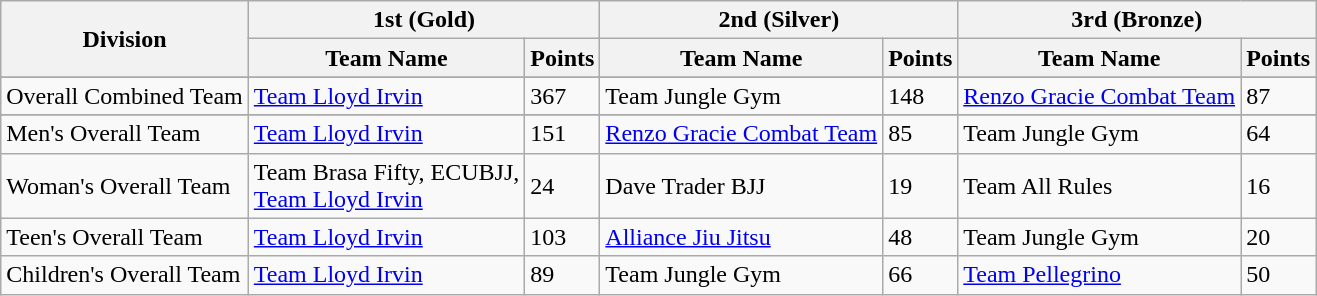<table class="wikitable">
<tr>
<th rowspan=2>Division</th>
<th colspan=2>1st (Gold)</th>
<th colspan=2>2nd (Silver)</th>
<th colspan=2>3rd (Bronze)</th>
</tr>
<tr>
<th>Team Name</th>
<th>Points</th>
<th>Team Name</th>
<th>Points</th>
<th>Team Name</th>
<th>Points</th>
</tr>
<tr>
</tr>
<tr>
<td>Overall Combined Team</td>
<td><a href='#'>Team Lloyd Irvin</a></td>
<td>367</td>
<td>Team Jungle Gym</td>
<td>148</td>
<td><a href='#'>Renzo Gracie Combat Team</a></td>
<td>87</td>
</tr>
<tr>
</tr>
<tr>
<td>Men's Overall Team</td>
<td><a href='#'>Team Lloyd Irvin</a></td>
<td>151</td>
<td><a href='#'>Renzo Gracie Combat Team</a></td>
<td>85</td>
<td>Team Jungle Gym</td>
<td>64</td>
</tr>
<tr>
<td>Woman's Overall Team</td>
<td>Team Brasa Fifty, ECUBJJ, <br><a href='#'>Team Lloyd Irvin</a></td>
<td>24</td>
<td>Dave Trader BJJ</td>
<td>19</td>
<td>Team All Rules</td>
<td>16</td>
</tr>
<tr>
<td>Teen's Overall Team</td>
<td><a href='#'>Team Lloyd Irvin</a></td>
<td>103</td>
<td><a href='#'>Alliance Jiu Jitsu</a></td>
<td>48</td>
<td>Team Jungle Gym</td>
<td>20</td>
</tr>
<tr>
<td>Children's Overall Team</td>
<td><a href='#'>Team Lloyd Irvin</a></td>
<td>89</td>
<td>Team Jungle Gym</td>
<td>66</td>
<td><a href='#'>Team Pellegrino</a></td>
<td>50</td>
</tr>
</table>
